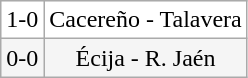<table class="wikitable">
<tr align=center bgcolor=white>
<td>1-0</td>
<td>Cacereño - Talavera</td>
</tr>
<tr align=center bgcolor=#F5F5F5>
<td>0-0</td>
<td>Écija - R. Jaén</td>
</tr>
</table>
